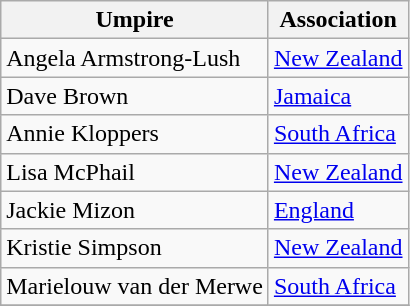<table class="wikitable collapsible">
<tr>
<th>Umpire</th>
<th>Association</th>
</tr>
<tr>
<td>Angela Armstrong-Lush</td>
<td><a href='#'>New Zealand</a></td>
</tr>
<tr>
<td>Dave Brown</td>
<td><a href='#'>Jamaica</a></td>
</tr>
<tr>
<td>Annie Kloppers</td>
<td><a href='#'>South Africa</a></td>
</tr>
<tr>
<td>Lisa McPhail</td>
<td><a href='#'>New Zealand</a></td>
</tr>
<tr>
<td>Jackie Mizon</td>
<td><a href='#'>England</a></td>
</tr>
<tr>
<td>Kristie Simpson</td>
<td><a href='#'>New Zealand</a></td>
</tr>
<tr>
<td>Marielouw van der Merwe</td>
<td><a href='#'>South Africa</a></td>
</tr>
<tr>
</tr>
</table>
